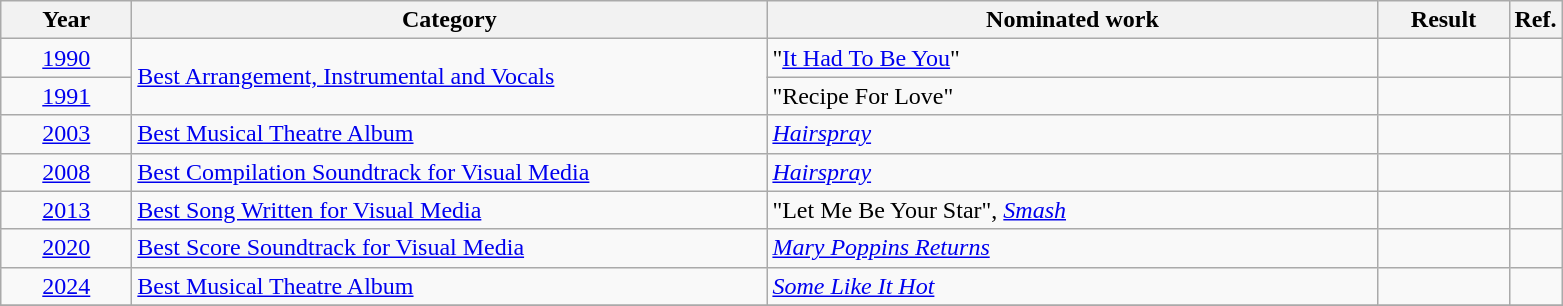<table class=wikitable>
<tr>
<th scope="col" style="width:5em;">Year</th>
<th scope="col" style="width:26em;">Category</th>
<th scope="col" style="width:25em;">Nominated work</th>
<th scope="col" style="width:5em;">Result</th>
<th>Ref.</th>
</tr>
<tr>
<td style="text-align:center;"><a href='#'>1990</a></td>
<td rowspan=2><a href='#'>Best Arrangement, Instrumental and Vocals</a></td>
<td>"<a href='#'>It Had To Be You</a>"</td>
<td></td>
<td></td>
</tr>
<tr>
<td style="text-align:center;"><a href='#'>1991</a></td>
<td>"Recipe For Love"</td>
<td></td>
<td></td>
</tr>
<tr>
<td style="text-align:center;"><a href='#'>2003</a></td>
<td><a href='#'>Best Musical Theatre Album</a></td>
<td><em><a href='#'>Hairspray</a></em></td>
<td></td>
<td></td>
</tr>
<tr>
<td style="text-align:center;"><a href='#'>2008</a></td>
<td><a href='#'>Best Compilation Soundtrack for Visual Media</a></td>
<td><em><a href='#'>Hairspray</a></em></td>
<td></td>
<td></td>
</tr>
<tr>
<td style="text-align:center;"><a href='#'>2013</a></td>
<td><a href='#'>Best Song Written for Visual Media</a></td>
<td>"Let Me Be Your Star", <em><a href='#'>Smash</a></em></td>
<td></td>
<td></td>
</tr>
<tr>
<td style="text-align:center;"><a href='#'>2020</a></td>
<td><a href='#'>Best Score Soundtrack for Visual Media</a></td>
<td><em><a href='#'>Mary Poppins Returns</a></em></td>
<td></td>
<td></td>
</tr>
<tr>
<td style="text-align:center;"><a href='#'>2024</a></td>
<td><a href='#'>Best Musical Theatre Album</a></td>
<td><em><a href='#'>Some Like It Hot</a></em></td>
<td></td>
<td></td>
</tr>
<tr>
</tr>
</table>
